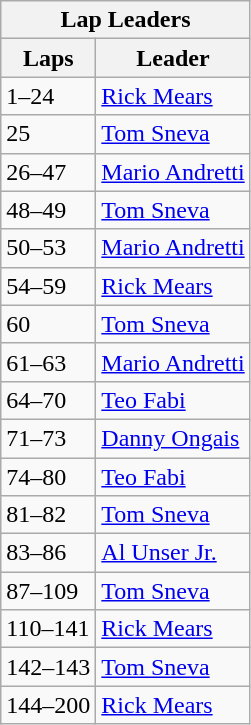<table class="wikitable">
<tr>
<th colspan=2>Lap Leaders</th>
</tr>
<tr>
<th>Laps</th>
<th>Leader</th>
</tr>
<tr>
<td>1–24</td>
<td><a href='#'>Rick Mears</a></td>
</tr>
<tr>
<td>25</td>
<td><a href='#'>Tom Sneva</a></td>
</tr>
<tr>
<td>26–47</td>
<td><a href='#'>Mario Andretti</a></td>
</tr>
<tr>
<td>48–49</td>
<td><a href='#'>Tom Sneva</a></td>
</tr>
<tr>
<td>50–53</td>
<td><a href='#'>Mario Andretti</a></td>
</tr>
<tr>
<td>54–59</td>
<td><a href='#'>Rick Mears</a></td>
</tr>
<tr>
<td>60</td>
<td><a href='#'>Tom Sneva</a></td>
</tr>
<tr>
<td>61–63</td>
<td><a href='#'>Mario Andretti</a></td>
</tr>
<tr>
<td>64–70</td>
<td><a href='#'>Teo Fabi</a></td>
</tr>
<tr>
<td>71–73</td>
<td><a href='#'>Danny Ongais</a></td>
</tr>
<tr>
<td>74–80</td>
<td><a href='#'>Teo Fabi</a></td>
</tr>
<tr>
<td>81–82</td>
<td><a href='#'>Tom Sneva</a></td>
</tr>
<tr>
<td>83–86</td>
<td><a href='#'>Al Unser Jr.</a></td>
</tr>
<tr>
<td>87–109</td>
<td><a href='#'>Tom Sneva</a></td>
</tr>
<tr>
<td>110–141</td>
<td><a href='#'>Rick Mears</a></td>
</tr>
<tr>
<td>142–143</td>
<td><a href='#'>Tom Sneva</a></td>
</tr>
<tr>
<td>144–200</td>
<td><a href='#'>Rick Mears</a></td>
</tr>
</table>
